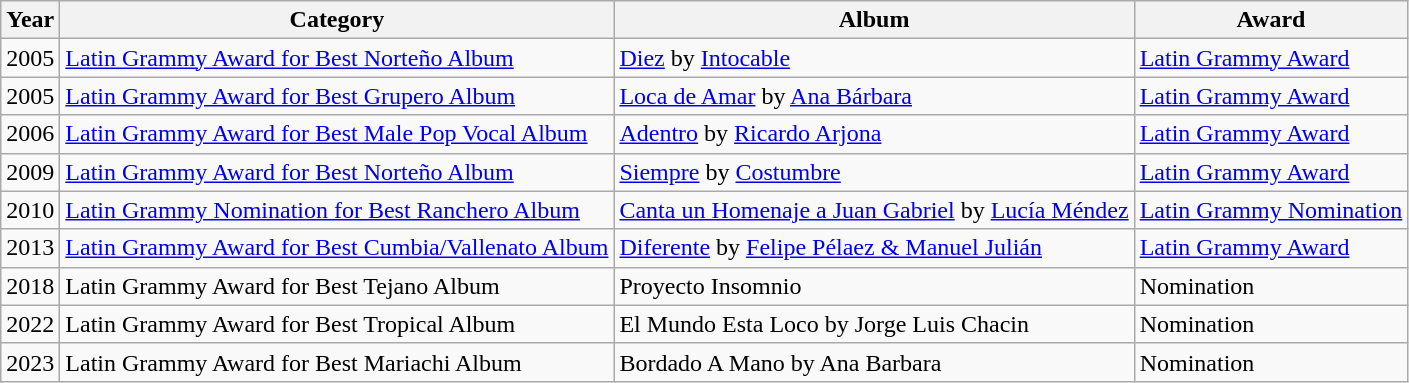<table class="wikitable">
<tr>
<th>Year</th>
<th>Category</th>
<th>Album</th>
<th>Award</th>
</tr>
<tr>
<td>2005</td>
<td><a href='#'>Latin Grammy Award for Best Norteño Album</a></td>
<td><a href='#'>Diez</a> by <a href='#'>Intocable</a></td>
<td><a href='#'>Latin Grammy Award</a></td>
</tr>
<tr>
<td>2005</td>
<td><a href='#'>Latin Grammy Award for Best Grupero Album</a></td>
<td><a href='#'>Loca de Amar</a> by <a href='#'>Ana Bárbara</a></td>
<td><a href='#'>Latin Grammy Award</a></td>
</tr>
<tr>
<td>2006</td>
<td><a href='#'>Latin Grammy Award for Best Male Pop Vocal Album</a></td>
<td><a href='#'>Adentro</a> by <a href='#'>Ricardo Arjona</a></td>
<td><a href='#'>Latin Grammy Award</a></td>
</tr>
<tr>
<td>2009</td>
<td><a href='#'>Latin Grammy Award for Best Norteño Album</a></td>
<td><a href='#'>Siempre</a> by <a href='#'>Costumbre</a></td>
<td><a href='#'>Latin Grammy Award</a></td>
</tr>
<tr>
<td>2010</td>
<td><a href='#'>Latin Grammy Nomination for Best Ranchero Album</a></td>
<td><a href='#'>Canta un Homenaje a Juan Gabriel</a> by <a href='#'>Lucía Méndez</a></td>
<td><a href='#'>Latin Grammy Nomination</a></td>
</tr>
<tr>
<td>2013</td>
<td><a href='#'>Latin Grammy Award for Best Cumbia/Vallenato Album</a></td>
<td><a href='#'>Diferente</a> by <a href='#'>Felipe Pélaez & Manuel Julián</a></td>
<td><a href='#'>Latin Grammy Award</a></td>
</tr>
<tr>
<td>2018</td>
<td>Latin Grammy Award for Best Tejano Album</td>
<td>Proyecto Insomnio</td>
<td>Nomination</td>
</tr>
<tr>
<td>2022</td>
<td>Latin Grammy Award for Best Tropical Album</td>
<td>El Mundo Esta Loco by Jorge Luis Chacin</td>
<td>Nomination</td>
</tr>
<tr>
<td>2023</td>
<td>Latin Grammy Award for Best Mariachi Album</td>
<td>Bordado A Mano by Ana Barbara</td>
<td>Nomination</td>
</tr>
</table>
